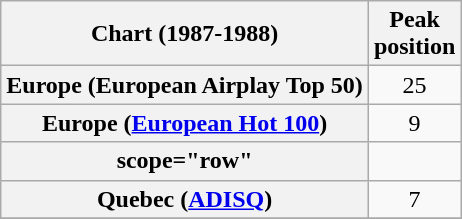<table class="wikitable sortable plainrowheaders">
<tr>
<th>Chart (1987-1988)</th>
<th>Peak<br>position</th>
</tr>
<tr>
<th scope="row">Europe (European Airplay Top 50)</th>
<td align="center">25</td>
</tr>
<tr>
<th scope="row">Europe (<a href='#'>European Hot 100</a>)</th>
<td align="center">9</td>
</tr>
<tr>
<th>scope="row"</th>
</tr>
<tr>
<th scope="row">Quebec (<a href='#'>ADISQ</a>)</th>
<td align="center">7</td>
</tr>
<tr>
</tr>
</table>
